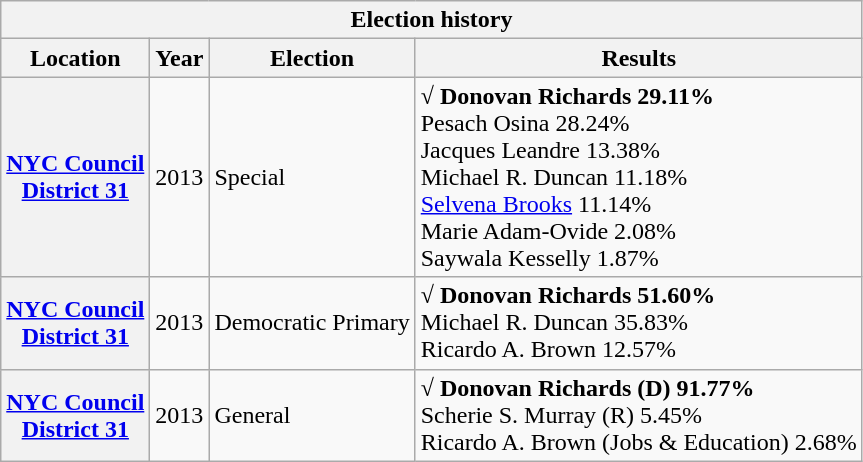<table class="wikitable collapsible">
<tr valign=bottom>
<th colspan=4>Election history</th>
</tr>
<tr valign=bottom>
<th>Location</th>
<th>Year</th>
<th>Election</th>
<th>Results</th>
</tr>
<tr>
<th><a href='#'>NYC Council<br>District 31</a></th>
<td>2013</td>
<td>Special</td>
<td><strong>√ Donovan Richards 29.11%</strong><br>Pesach Osina 28.24%<br>Jacques Leandre 13.38%<br>Michael R. Duncan 11.18%<br><a href='#'>Selvena Brooks</a> 11.14%<br>Marie Adam-Ovide 2.08%<br>Saywala Kesselly 1.87%</td>
</tr>
<tr>
<th><a href='#'>NYC Council<br>District 31</a></th>
<td>2013</td>
<td>Democratic Primary</td>
<td><strong>√ Donovan Richards 51.60%</strong><br>Michael R. Duncan 35.83%<br>Ricardo A. Brown 12.57%</td>
</tr>
<tr>
<th><a href='#'>NYC Council<br>District 31</a></th>
<td>2013</td>
<td>General</td>
<td><strong>√ Donovan Richards (D) 91.77%</strong><br>Scherie S. Murray (R) 5.45%<br>Ricardo A. Brown (Jobs & Education) 2.68%</td>
</tr>
</table>
